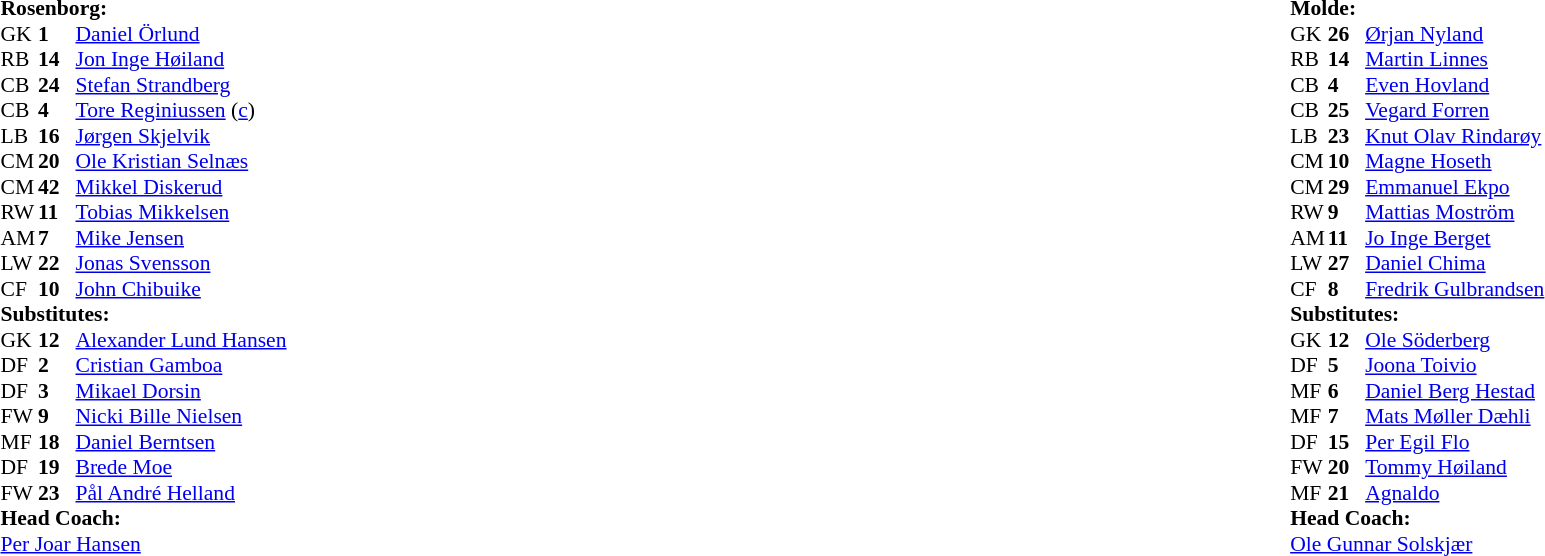<table width="100%">
<tr>
<td valign="top" width="50%"><br><table style=font-size:90% cellspacing=0 cellpadding=0>
<tr>
<td colspan="4"><strong>Rosenborg:</strong></td>
</tr>
<tr>
<th width=25></th>
<th width=25></th>
</tr>
<tr>
<td>GK</td>
<td><strong>1</strong></td>
<td> <a href='#'>Daniel Örlund</a></td>
</tr>
<tr>
<td>RB</td>
<td><strong>14</strong></td>
<td> <a href='#'>Jon Inge Høiland</a></td>
<td> </td>
<td></td>
</tr>
<tr>
<td>CB</td>
<td><strong>24</strong></td>
<td> <a href='#'>Stefan Strandberg</a></td>
</tr>
<tr>
<td>CB</td>
<td><strong>4</strong></td>
<td> <a href='#'>Tore Reginiussen</a> (<a href='#'>c</a>)</td>
</tr>
<tr>
<td>LB</td>
<td><strong>16</strong></td>
<td> <a href='#'>Jørgen Skjelvik</a></td>
</tr>
<tr>
<td>CM</td>
<td><strong>20</strong></td>
<td> <a href='#'>Ole Kristian Selnæs</a></td>
<td></td>
<td></td>
</tr>
<tr>
<td>CM</td>
<td><strong>42</strong></td>
<td> <a href='#'>Mikkel Diskerud</a></td>
</tr>
<tr>
<td>RW</td>
<td><strong>11</strong></td>
<td> <a href='#'>Tobias Mikkelsen</a></td>
</tr>
<tr>
<td>AM</td>
<td><strong>7</strong></td>
<td> <a href='#'>Mike Jensen</a></td>
<td></td>
<td></td>
</tr>
<tr>
<td>LW</td>
<td><strong>22</strong></td>
<td> <a href='#'>Jonas Svensson</a></td>
<td></td>
<td></td>
</tr>
<tr>
<td>CF</td>
<td><strong>10</strong></td>
<td> <a href='#'>John Chibuike</a></td>
<td></td>
<td></td>
</tr>
<tr>
<td colspan=4><strong>Substitutes:</strong></td>
</tr>
<tr>
<td>GK</td>
<td><strong>12</strong></td>
<td> <a href='#'>Alexander Lund Hansen</a></td>
</tr>
<tr>
<td>DF</td>
<td><strong>2</strong></td>
<td> <a href='#'>Cristian Gamboa</a></td>
<td></td>
<td></td>
</tr>
<tr>
<td>DF</td>
<td><strong>3</strong></td>
<td> <a href='#'>Mikael Dorsin</a></td>
</tr>
<tr>
<td>FW</td>
<td><strong>9</strong></td>
<td> <a href='#'>Nicki Bille Nielsen</a></td>
<td></td>
<td></td>
</tr>
<tr>
<td>MF</td>
<td><strong>18</strong></td>
<td> <a href='#'>Daniel Berntsen</a></td>
</tr>
<tr>
<td>DF</td>
<td><strong>19</strong></td>
<td> <a href='#'>Brede Moe</a></td>
</tr>
<tr>
<td>FW</td>
<td><strong>23</strong></td>
<td> <a href='#'>Pål André Helland</a></td>
<td></td>
<td></td>
</tr>
<tr>
<td colspan=4><strong>Head Coach:</strong></td>
</tr>
<tr>
<td colspan="4"> <a href='#'>Per Joar Hansen</a></td>
</tr>
</table>
</td>
<td valign="top" width="50%"><br><table style="font-size: 90%" cellspacing="0" cellpadding="0" align=center>
<tr>
<td colspan="4"><strong>Molde:</strong></td>
</tr>
<tr>
<th width=25></th>
<th width=25></th>
</tr>
<tr>
<td>GK</td>
<td><strong>26</strong></td>
<td> <a href='#'>Ørjan Nyland</a></td>
</tr>
<tr>
<td>RB</td>
<td><strong>14</strong></td>
<td> <a href='#'>Martin Linnes</a></td>
</tr>
<tr>
<td>CB</td>
<td><strong>4</strong></td>
<td> <a href='#'>Even Hovland</a></td>
<td></td>
</tr>
<tr>
<td>CB</td>
<td><strong>25</strong></td>
<td> <a href='#'>Vegard Forren</a></td>
</tr>
<tr>
<td>LB</td>
<td><strong>23</strong></td>
<td> <a href='#'>Knut Olav Rindarøy</a></td>
</tr>
<tr>
<td>CM</td>
<td><strong>10</strong></td>
<td> <a href='#'>Magne Hoseth</a></td>
</tr>
<tr>
<td>CM</td>
<td><strong>29</strong></td>
<td> <a href='#'>Emmanuel Ekpo</a></td>
<td> </td>
</tr>
<tr>
<td>RW</td>
<td><strong>9</strong></td>
<td> <a href='#'>Mattias Moström</a></td>
<td></td>
<td></td>
</tr>
<tr>
<td>AM</td>
<td><strong>11</strong></td>
<td> <a href='#'>Jo Inge Berget</a></td>
</tr>
<tr>
<td>LW</td>
<td><strong>27</strong></td>
<td> <a href='#'>Daniel Chima</a></td>
<td></td>
<td></td>
</tr>
<tr>
<td>CF</td>
<td><strong>8</strong></td>
<td> <a href='#'>Fredrik Gulbrandsen</a></td>
<td></td>
<td></td>
</tr>
<tr>
<td colspan=4><strong>Substitutes:</strong></td>
</tr>
<tr>
<td>GK</td>
<td><strong>12</strong></td>
<td> <a href='#'>Ole Söderberg</a></td>
</tr>
<tr>
<td>DF</td>
<td><strong>5</strong></td>
<td> <a href='#'>Joona Toivio</a></td>
</tr>
<tr>
<td>MF</td>
<td><strong>6</strong></td>
<td> <a href='#'>Daniel Berg Hestad</a></td>
<td></td>
<td></td>
</tr>
<tr>
<td>MF</td>
<td><strong>7</strong></td>
<td> <a href='#'>Mats Møller Dæhli</a></td>
<td></td>
<td></td>
</tr>
<tr>
<td>DF</td>
<td><strong>15</strong></td>
<td> <a href='#'>Per Egil Flo</a></td>
</tr>
<tr>
<td>FW</td>
<td><strong>20</strong></td>
<td> <a href='#'>Tommy Høiland</a></td>
<td></td>
<td></td>
</tr>
<tr>
<td>MF</td>
<td><strong>21</strong></td>
<td> <a href='#'>Agnaldo</a></td>
</tr>
<tr>
<td colspan=4><strong>Head Coach:</strong></td>
</tr>
<tr>
<td colspan="4"> <a href='#'>Ole Gunnar Solskjær</a></td>
</tr>
</table>
</td>
</tr>
</table>
